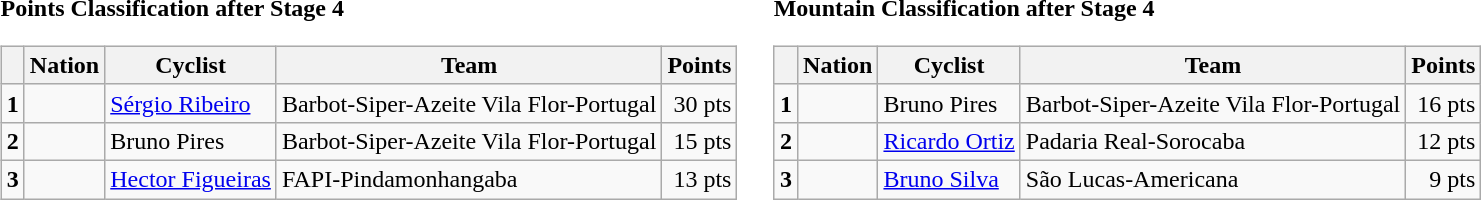<table>
<tr>
<td><strong>Points Classification after Stage 4</strong><br><table class="wikitable">
<tr>
<th></th>
<th>Nation</th>
<th>Cyclist</th>
<th>Team</th>
<th>Points</th>
</tr>
<tr>
<td><strong>1</strong></td>
<td></td>
<td><a href='#'>Sérgio Ribeiro</a></td>
<td>Barbot-Siper-Azeite Vila Flor-Portugal</td>
<td align="right">30 pts</td>
</tr>
<tr>
<td><strong>2</strong></td>
<td></td>
<td>Bruno Pires</td>
<td>Barbot-Siper-Azeite Vila Flor-Portugal</td>
<td align="right">15 pts</td>
</tr>
<tr>
<td><strong>3</strong></td>
<td></td>
<td><a href='#'>Hector Figueiras</a></td>
<td>FAPI-Pindamonhangaba</td>
<td align="right">13 pts</td>
</tr>
</table>
</td>
<td></td>
<td><strong>Mountain Classification after Stage 4</strong><br><table class="wikitable">
<tr>
<th></th>
<th>Nation</th>
<th>Cyclist</th>
<th>Team</th>
<th>Points</th>
</tr>
<tr>
<td><strong>1</strong></td>
<td></td>
<td>Bruno Pires</td>
<td>Barbot-Siper-Azeite Vila Flor-Portugal</td>
<td align="right">16 pts</td>
</tr>
<tr>
<td><strong>2</strong></td>
<td></td>
<td><a href='#'>Ricardo Ortiz</a></td>
<td>Padaria Real-Sorocaba</td>
<td align="right">12 pts</td>
</tr>
<tr>
<td><strong>3</strong></td>
<td></td>
<td><a href='#'>Bruno Silva</a></td>
<td>São Lucas-Americana</td>
<td align="right">9 pts</td>
</tr>
</table>
</td>
</tr>
</table>
